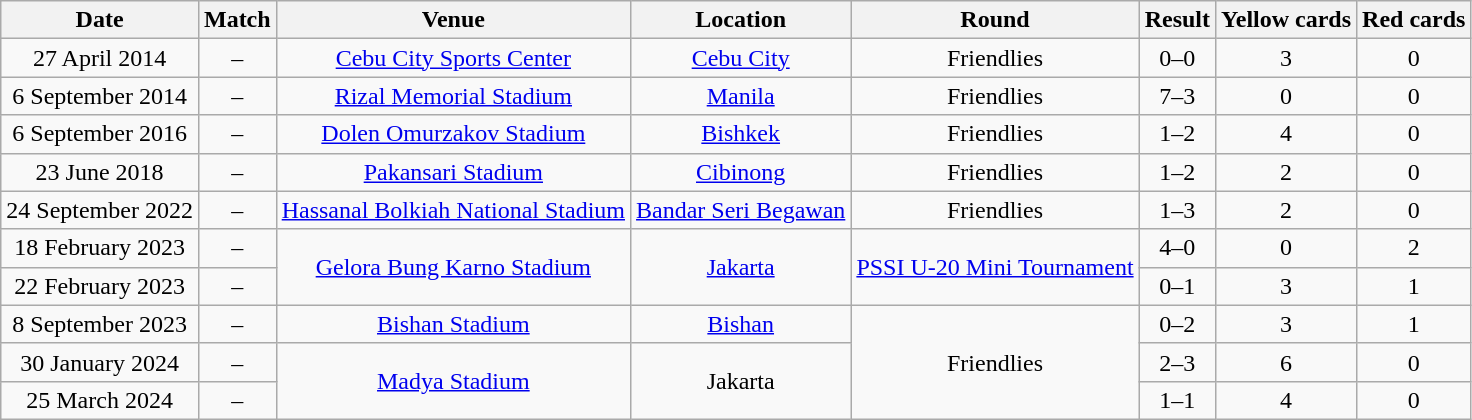<table class="wikitable" style="text-align:center" font-size:small;">
<tr>
<th>Date</th>
<th>Match</th>
<th>Venue</th>
<th>Location</th>
<th>Round</th>
<th>Result</th>
<th>Yellow cards</th>
<th>Red cards</th>
</tr>
<tr>
<td>27 April 2014</td>
<td> – </td>
<td><a href='#'>Cebu City Sports Center</a></td>
<td><a href='#'>Cebu City</a></td>
<td>Friendlies</td>
<td>0–0</td>
<td>3</td>
<td>0</td>
</tr>
<tr>
<td>6 September 2014</td>
<td> – </td>
<td><a href='#'>Rizal Memorial Stadium</a></td>
<td><a href='#'>Manila</a></td>
<td>Friendlies</td>
<td>7–3</td>
<td>0</td>
<td>0</td>
</tr>
<tr>
<td>6 September 2016</td>
<td> – </td>
<td><a href='#'>Dolen Omurzakov Stadium</a></td>
<td><a href='#'>Bishkek</a></td>
<td>Friendlies</td>
<td>1–2</td>
<td>4</td>
<td>0</td>
</tr>
<tr>
<td>23 June 2018</td>
<td> – </td>
<td><a href='#'>Pakansari Stadium</a></td>
<td><a href='#'>Cibinong</a></td>
<td>Friendlies</td>
<td>1–2</td>
<td>2</td>
<td>0</td>
</tr>
<tr>
<td>24 September 2022</td>
<td> – </td>
<td><a href='#'>Hassanal Bolkiah National Stadium</a></td>
<td><a href='#'>Bandar Seri Begawan</a></td>
<td>Friendlies</td>
<td>1–3</td>
<td>2</td>
<td>0</td>
</tr>
<tr>
<td>18 February 2023</td>
<td> – </td>
<td rowspan="2"><a href='#'>Gelora Bung Karno Stadium</a></td>
<td rowspan="2"><a href='#'>Jakarta</a></td>
<td rowspan="2"><a href='#'>PSSI U-20 Mini Tournament</a></td>
<td>4–0</td>
<td>0</td>
<td>2</td>
</tr>
<tr>
<td>22 February 2023</td>
<td> – </td>
<td>0–1</td>
<td>3</td>
<td>1</td>
</tr>
<tr>
<td>8 September 2023</td>
<td> – </td>
<td><a href='#'>Bishan Stadium</a></td>
<td><a href='#'>Bishan</a></td>
<td rowspan="3">Friendlies</td>
<td>0–2</td>
<td>3</td>
<td>1</td>
</tr>
<tr>
<td>30 January 2024</td>
<td> – </td>
<td rowspan="2"><a href='#'>Madya Stadium</a></td>
<td rowspan="2">Jakarta</td>
<td>2–3</td>
<td>6</td>
<td>0</td>
</tr>
<tr>
<td>25 March 2024</td>
<td> – </td>
<td>1–1</td>
<td>4</td>
<td>0</td>
</tr>
</table>
